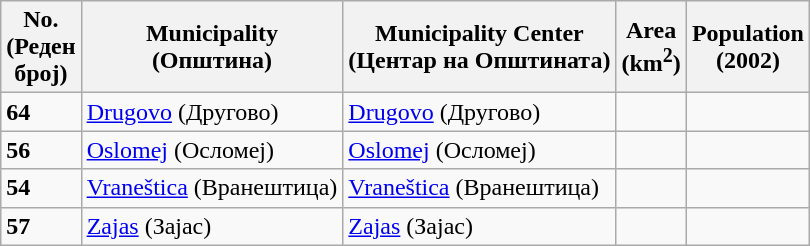<table class="wikitable sortable">
<tr>
<th>No. <br> (Реден <br> број)</th>
<th>Municipality<br>(Општина)</th>
<th>Municipality Center<br>(Центар на Општината)</th>
<th>Area<br>(km<sup>2</sup>)</th>
<th>Population<br>(2002)</th>
</tr>
<tr>
<td><strong>64</strong></td>
<td><a href='#'>Drugovo</a> (Другово)</td>
<td><a href='#'>Drugovo</a> (Другово)</td>
<td style="text-align: right;"></td>
<td style="text-align: right;"></td>
</tr>
<tr>
<td><strong>56</strong></td>
<td><a href='#'>Oslomej</a> (Осломеј)</td>
<td><a href='#'>Oslomej</a> (Осломеј)</td>
<td style="text-align: right;"></td>
<td style="text-align: right;"></td>
</tr>
<tr>
<td><strong>54</strong></td>
<td><a href='#'>Vraneštica</a> (Вранештица)</td>
<td><a href='#'>Vraneštica</a> (Вранештица)</td>
<td style="text-align: right;"></td>
<td style="text-align: right;"></td>
</tr>
<tr>
<td><strong>57</strong></td>
<td><a href='#'>Zajas</a> (Зајас)</td>
<td><a href='#'>Zajas</a> (Зајас)</td>
<td style="text-align: right;"></td>
<td style="text-align: right;"></td>
</tr>
</table>
